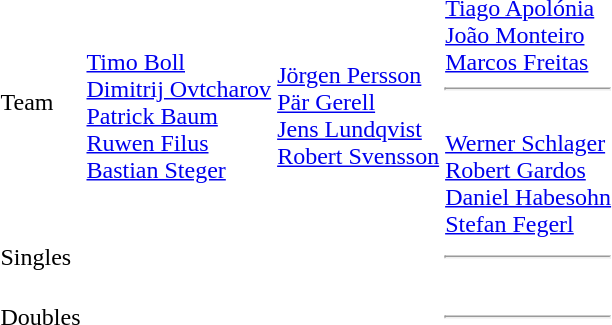<table>
<tr>
<td>Team</td>
<td><br><a href='#'>Timo Boll</a><br><a href='#'>Dimitrij Ovtcharov</a><br><a href='#'>Patrick Baum</a><br><a href='#'>Ruwen Filus</a><br><a href='#'>Bastian Steger</a></td>
<td><br><a href='#'>Jörgen Persson</a><br><a href='#'>Pär Gerell</a><br><a href='#'>Jens Lundqvist</a><br><a href='#'>Robert Svensson</a></td>
<td><br><a href='#'>Tiago Apolónia</a><br><a href='#'>João Monteiro</a><br><a href='#'>Marcos Freitas</a><hr><br><a href='#'>Werner Schlager</a><br><a href='#'>Robert Gardos</a><br><a href='#'>Daniel Habesohn</a><br><a href='#'>Stefan Fegerl</a></td>
</tr>
<tr>
<td>Singles</td>
<td></td>
<td></td>
<td><hr></td>
</tr>
<tr>
<td>Doubles</td>
<td><br></td>
<td><br></td>
<td><br><hr><br></td>
</tr>
</table>
